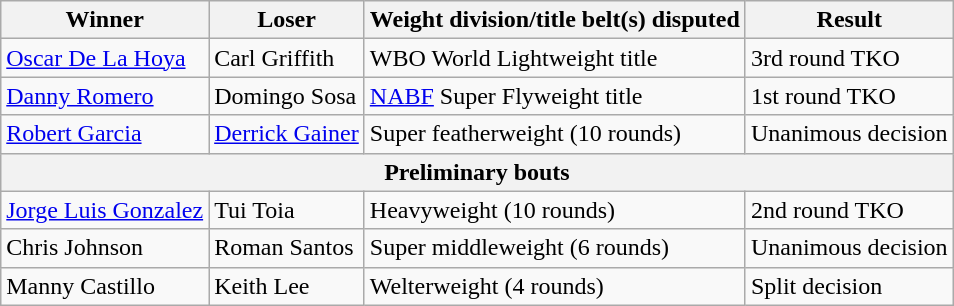<table class=wikitable>
<tr>
<th>Winner</th>
<th>Loser</th>
<th>Weight division/title belt(s) disputed</th>
<th>Result</th>
</tr>
<tr>
<td> <a href='#'>Oscar De La Hoya</a></td>
<td> Carl Griffith</td>
<td>WBO World Lightweight title</td>
<td>3rd round TKO</td>
</tr>
<tr>
<td> <a href='#'>Danny Romero</a></td>
<td> Domingo Sosa</td>
<td><a href='#'>NABF</a> Super Flyweight title</td>
<td>1st round TKO</td>
</tr>
<tr>
<td> <a href='#'>Robert Garcia</a></td>
<td> <a href='#'>Derrick Gainer</a></td>
<td>Super featherweight (10 rounds)</td>
<td>Unanimous decision</td>
</tr>
<tr>
<th colspan=4>Preliminary bouts</th>
</tr>
<tr>
<td> <a href='#'>Jorge Luis Gonzalez</a></td>
<td> Tui Toia</td>
<td>Heavyweight (10 rounds)</td>
<td>2nd round TKO</td>
</tr>
<tr>
<td> Chris Johnson</td>
<td> Roman Santos</td>
<td>Super middleweight (6 rounds)</td>
<td>Unanimous decision</td>
</tr>
<tr>
<td> Manny Castillo</td>
<td> Keith Lee</td>
<td>Welterweight (4 rounds)</td>
<td>Split decision</td>
</tr>
</table>
